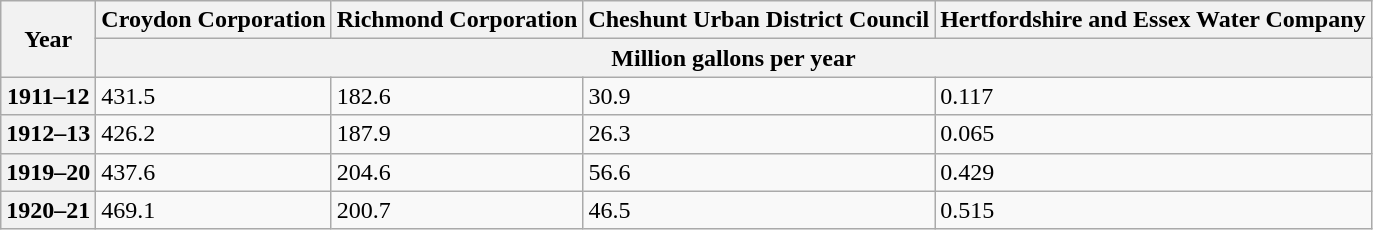<table class="wikitable">
<tr>
<th rowspan="2">Year</th>
<th>Croydon  Corporation</th>
<th>Richmond  Corporation</th>
<th>Cheshunt  Urban District Council</th>
<th>Hertfordshire  and Essex Water Company</th>
</tr>
<tr>
<th colspan="4">Million  gallons per year</th>
</tr>
<tr>
<th>1911–12</th>
<td>431.5</td>
<td>182.6</td>
<td>30.9</td>
<td>0.117</td>
</tr>
<tr>
<th>1912–13</th>
<td>426.2</td>
<td>187.9</td>
<td>26.3</td>
<td>0.065</td>
</tr>
<tr>
<th>1919–20</th>
<td>437.6</td>
<td>204.6</td>
<td>56.6</td>
<td>0.429</td>
</tr>
<tr>
<th>1920–21</th>
<td>469.1</td>
<td>200.7</td>
<td>46.5</td>
<td>0.515</td>
</tr>
</table>
